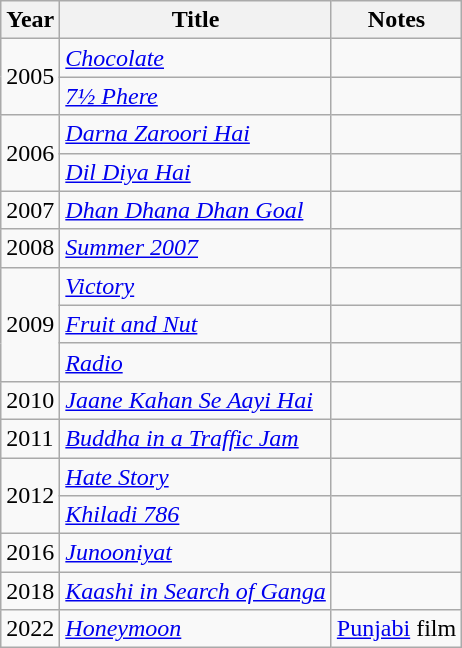<table class="wikitable">
<tr>
<th>Year</th>
<th>Title</th>
<th>Notes</th>
</tr>
<tr>
<td rowspan="2">2005</td>
<td><em><a href='#'>Chocolate</a></em></td>
<td></td>
</tr>
<tr>
<td><em><a href='#'>7½ Phere</a></em></td>
<td></td>
</tr>
<tr>
<td rowspan="2">2006</td>
<td><em><a href='#'>Darna Zaroori Hai</a></em></td>
<td></td>
</tr>
<tr>
<td><em><a href='#'>Dil Diya Hai</a></em></td>
<td></td>
</tr>
<tr>
<td>2007</td>
<td><em><a href='#'>Dhan Dhana Dhan Goal</a></em></td>
<td></td>
</tr>
<tr>
<td>2008</td>
<td><em><a href='#'>Summer 2007</a></em></td>
<td></td>
</tr>
<tr>
<td rowspan="3">2009</td>
<td><em><a href='#'>Victory</a></em></td>
<td></td>
</tr>
<tr>
<td><em><a href='#'>Fruit and Nut</a></em></td>
<td></td>
</tr>
<tr>
<td><em><a href='#'>Radio</a></em></td>
<td></td>
</tr>
<tr>
<td>2010</td>
<td><em><a href='#'>Jaane Kahan Se Aayi Hai</a></em></td>
<td></td>
</tr>
<tr>
<td>2011</td>
<td><em><a href='#'>Buddha in a Traffic Jam</a></em></td>
<td></td>
</tr>
<tr>
<td rowspan="2">2012</td>
<td><em><a href='#'>Hate Story</a></em></td>
<td></td>
</tr>
<tr>
<td><em><a href='#'>Khiladi 786</a></em></td>
<td></td>
</tr>
<tr>
<td>2016</td>
<td><em><a href='#'>Junooniyat</a></em></td>
<td></td>
</tr>
<tr>
<td>2018</td>
<td><em><a href='#'>Kaashi in Search of Ganga</a></em></td>
<td></td>
</tr>
<tr>
<td>2022</td>
<td><a href='#'><em>Honeymoon</em></a></td>
<td><a href='#'>Punjabi</a> film</td>
</tr>
</table>
